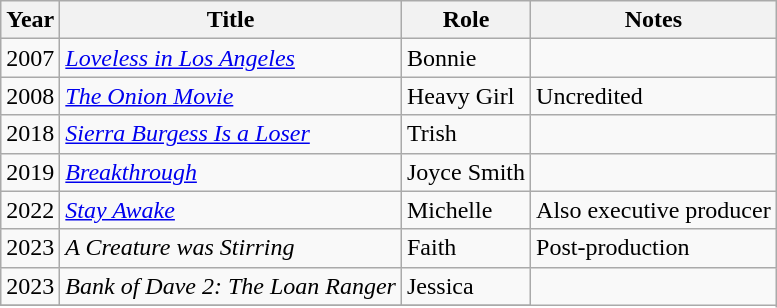<table class="wikitable sortable">
<tr>
<th>Year</th>
<th>Title</th>
<th>Role</th>
<th>Notes</th>
</tr>
<tr>
<td>2007</td>
<td><em><a href='#'>Loveless in Los Angeles</a></em></td>
<td>Bonnie</td>
<td></td>
</tr>
<tr>
<td>2008</td>
<td><em><a href='#'>The Onion Movie</a></em></td>
<td>Heavy Girl</td>
<td>Uncredited</td>
</tr>
<tr>
<td>2018</td>
<td><em><a href='#'>Sierra Burgess Is a Loser</a></em></td>
<td>Trish</td>
<td></td>
</tr>
<tr>
<td>2019</td>
<td><em><a href='#'>Breakthrough</a></em></td>
<td>Joyce Smith</td>
<td></td>
</tr>
<tr>
<td>2022</td>
<td><em><a href='#'>Stay Awake</a></em></td>
<td>Michelle</td>
<td>Also executive producer</td>
</tr>
<tr>
<td>2023</td>
<td><em>A Creature was Stirring</em></td>
<td>Faith</td>
<td>Post-production</td>
</tr>
<tr>
<td>2023</td>
<td><em>Bank of Dave 2: The Loan Ranger</em></td>
<td>Jessica</td>
</tr>
<tr>
</tr>
</table>
